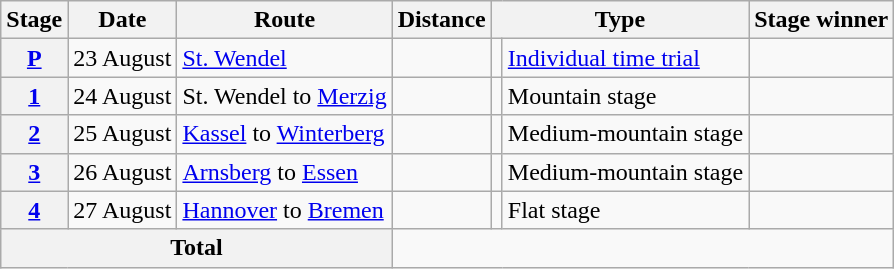<table class="wikitable">
<tr>
<th scope="col">Stage</th>
<th scope="col">Date</th>
<th scope="col">Route</th>
<th scope="col">Distance</th>
<th scope="col" colspan="2">Type</th>
<th scope="col">Stage winner</th>
</tr>
<tr>
<th scope="row" style="text-align:center;"><a href='#'>P</a></th>
<td style="text-align:center;">23 August</td>
<td><a href='#'>St. Wendel</a></td>
<td style="text-align:center;"></td>
<td></td>
<td><a href='#'>Individual time trial</a></td>
<td></td>
</tr>
<tr>
<th scope="row" style="text-align:center;"><a href='#'>1</a></th>
<td style="text-align:center;">24 August</td>
<td>St. Wendel to <a href='#'>Merzig</a></td>
<td style="text-align:center;"></td>
<td></td>
<td>Mountain stage</td>
<td></td>
</tr>
<tr>
<th scope="row" style="text-align:center;"><a href='#'>2</a></th>
<td style="text-align:center;">25 August</td>
<td><a href='#'>Kassel</a> to <a href='#'>Winterberg</a></td>
<td style="text-align:center;"></td>
<td></td>
<td>Medium-mountain stage</td>
<td></td>
</tr>
<tr>
<th scope="row" style="text-align:center;"><a href='#'>3</a></th>
<td style="text-align:center;">26 August</td>
<td><a href='#'>Arnsberg</a> to <a href='#'>Essen</a></td>
<td style="text-align:center;"></td>
<td></td>
<td>Medium-mountain stage</td>
<td></td>
</tr>
<tr>
<th scope="row" style="text-align:center;"><a href='#'>4</a></th>
<td style="text-align:center;">27 August</td>
<td><a href='#'>Hannover</a> to <a href='#'>Bremen</a></td>
<td style="text-align:center;"></td>
<td></td>
<td>Flat stage</td>
<td></td>
</tr>
<tr>
<th colspan="3">Total</th>
<td colspan="4" align="center"></td>
</tr>
</table>
